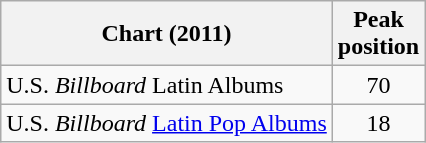<table class="wikitable">
<tr>
<th align="left">Chart (2011)</th>
<th style="text-align:center;">Peak<br>position</th>
</tr>
<tr>
<td align="left">U.S. <em>Billboard</em> Latin Albums</td>
<td style="text-align:center;">70</td>
</tr>
<tr>
<td align="left">U.S. <em>Billboard</em> <a href='#'>Latin Pop Albums</a></td>
<td style="text-align:center;">18</td>
</tr>
</table>
